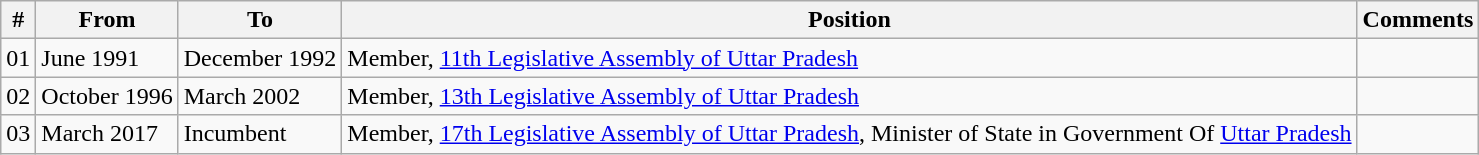<table class="wikitable sortable">
<tr>
<th>#</th>
<th>From</th>
<th>To</th>
<th>Position</th>
<th>Comments</th>
</tr>
<tr>
<td>01</td>
<td>June 1991</td>
<td>December 1992</td>
<td>Member, <a href='#'>11th Legislative Assembly of Uttar Pradesh</a></td>
<td></td>
</tr>
<tr>
<td>02</td>
<td>October 1996</td>
<td>March 2002</td>
<td>Member, <a href='#'>13th Legislative Assembly of Uttar Pradesh</a></td>
<td></td>
</tr>
<tr>
<td>03</td>
<td>March 2017</td>
<td>Incumbent</td>
<td>Member, <a href='#'>17th Legislative Assembly of Uttar Pradesh</a>, Minister of State in Government Of <a href='#'>Uttar Pradesh</a></td>
<td></td>
</tr>
</table>
